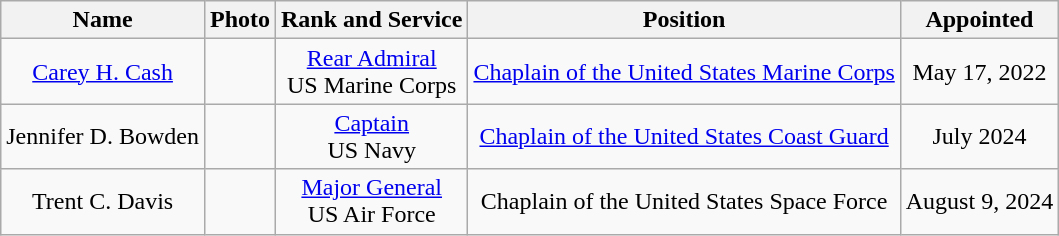<table class="wikitable" style="text-align:center;">
<tr>
<th>Name</th>
<th>Photo</th>
<th>Rank and Service</th>
<th>Position</th>
<th>Appointed</th>
</tr>
<tr>
<td><a href='#'>Carey H. Cash</a></td>
<td></td>
<td><a href='#'>Rear Admiral</a><br> US Marine Corps</td>
<td><a href='#'>Chaplain of the United States Marine Corps</a></td>
<td>May 17, 2022</td>
</tr>
<tr>
<td>Jennifer D. Bowden</td>
<td></td>
<td><a href='#'>Captain</a><br> US Navy</td>
<td><a href='#'>Chaplain of the United States Coast Guard</a></td>
<td>July 2024</td>
</tr>
<tr>
<td>Trent C. Davis</td>
<td></td>
<td><a href='#'>Major General</a><br> US Air Force</td>
<td>Chaplain of the United States Space Force</td>
<td>August 9, 2024</td>
</tr>
</table>
